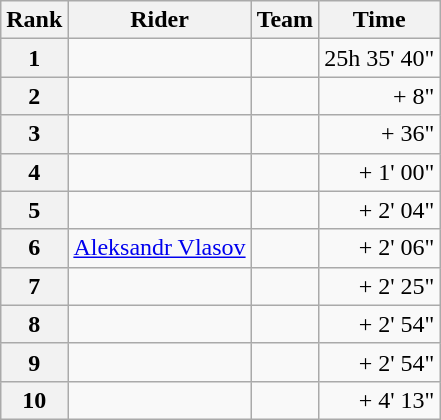<table class="wikitable" margin-bottom:0;">
<tr>
<th scope="col">Rank</th>
<th scope="col">Rider</th>
<th scope="col">Team</th>
<th scope="col">Time</th>
</tr>
<tr>
<th scope="row">1</th>
<td> </td>
<td></td>
<td align="right">25h 35' 40"</td>
</tr>
<tr>
<th scope="row">2</th>
<td> </td>
<td></td>
<td align="right">+ 8"</td>
</tr>
<tr>
<th scope="row">3</th>
<td></td>
<td></td>
<td align="right">+ 36"</td>
</tr>
<tr>
<th scope="row">4</th>
<td></td>
<td></td>
<td align="right">+ 1' 00"</td>
</tr>
<tr>
<th scope="row">5</th>
<td></td>
<td></td>
<td align="right">+ 2' 04"</td>
</tr>
<tr>
<th scope="row">6</th>
<td> <a href='#'>Aleksandr Vlasov</a> </td>
<td></td>
<td align="right">+ 2' 06"</td>
</tr>
<tr>
<th scope="row">7</th>
<td></td>
<td></td>
<td align="right">+ 2' 25"</td>
</tr>
<tr>
<th scope="row">8</th>
<td></td>
<td></td>
<td align="right">+ 2' 54"</td>
</tr>
<tr>
<th scope="row">9</th>
<td></td>
<td></td>
<td align="right">+ 2' 54"</td>
</tr>
<tr>
<th scope="row">10</th>
<td></td>
<td></td>
<td align="right">+ 4' 13"</td>
</tr>
</table>
